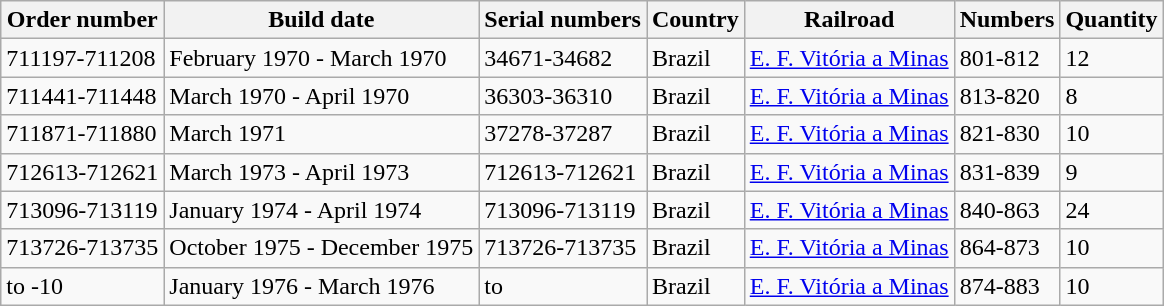<table class="wikitable">
<tr>
<th>Order number</th>
<th>Build date</th>
<th>Serial numbers</th>
<th>Country</th>
<th>Railroad</th>
<th>Numbers</th>
<th>Quantity</th>
</tr>
<tr>
<td>711197-711208</td>
<td>February 1970 - March 1970</td>
<td>34671-34682</td>
<td>Brazil</td>
<td><a href='#'>E. F. Vitória a Minas</a></td>
<td>801-812</td>
<td>12</td>
</tr>
<tr>
<td>711441-711448</td>
<td>March 1970 - April 1970</td>
<td>36303-36310</td>
<td>Brazil</td>
<td><a href='#'>E. F. Vitória a Minas</a></td>
<td>813-820</td>
<td>8</td>
</tr>
<tr>
<td>711871-711880</td>
<td>March 1971</td>
<td>37278-37287</td>
<td>Brazil</td>
<td><a href='#'>E. F. Vitória a Minas</a></td>
<td>821-830</td>
<td>10</td>
</tr>
<tr>
<td>712613-712621</td>
<td>March 1973 - April 1973</td>
<td>712613-712621</td>
<td>Brazil</td>
<td><a href='#'>E. F. Vitória a Minas</a></td>
<td>831-839</td>
<td>9</td>
</tr>
<tr>
<td>713096-713119</td>
<td>January 1974 - April 1974</td>
<td>713096-713119</td>
<td>Brazil</td>
<td><a href='#'>E. F. Vitória a Minas</a></td>
<td>840-863</td>
<td>24</td>
</tr>
<tr>
<td>713726-713735</td>
<td>October 1975 - December 1975</td>
<td>713726-713735</td>
<td>Brazil</td>
<td><a href='#'>E. F. Vitória a Minas</a></td>
<td>864-873</td>
<td>10</td>
</tr>
<tr>
<td> to -10</td>
<td>January 1976 - March 1976</td>
<td> to </td>
<td>Brazil</td>
<td><a href='#'>E. F. Vitória a Minas</a></td>
<td>874-883</td>
<td>10</td>
</tr>
</table>
